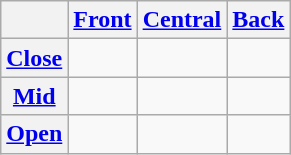<table class="wikitable">
<tr>
<th></th>
<th><a href='#'>Front</a></th>
<th><a href='#'>Central</a></th>
<th><a href='#'>Back</a></th>
</tr>
<tr align=center>
<th><a href='#'>Close</a></th>
<td></td>
<td></td>
<td></td>
</tr>
<tr align=center>
<th><a href='#'>Mid</a></th>
<td></td>
<td></td>
<td></td>
</tr>
<tr align=center>
<th><a href='#'>Open</a></th>
<td></td>
<td></td>
<td></td>
</tr>
</table>
